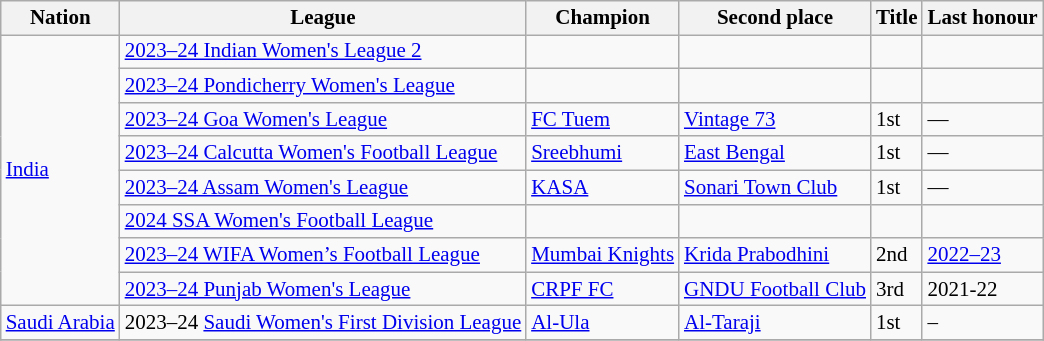<table class=wikitable style="font-size:14px">
<tr>
<th>Nation</th>
<th>League</th>
<th>Champion</th>
<th>Second place</th>
<th data-sort-type="number">Title</th>
<th>Last honour</th>
</tr>
<tr>
<td align=left rowspan=8> <a href='#'>India</a></td>
<td align=left><a href='#'>2023–24 Indian Women's League 2</a></td>
<td></td>
<td></td>
<td></td>
<td></td>
</tr>
<tr>
<td align=left><a href='#'>2023–24 Pondicherry Women's League</a></td>
<td></td>
<td></td>
<td></td>
<td></td>
</tr>
<tr>
<td align=left><a href='#'>2023–24 Goa Women's League</a></td>
<td><a href='#'>FC Tuem</a></td>
<td><a href='#'>Vintage 73</a></td>
<td>1st</td>
<td>—</td>
</tr>
<tr>
<td align=left><a href='#'>2023–24 Calcutta Women's Football League</a></td>
<td><a href='#'>Sreebhumi</a></td>
<td><a href='#'>East Bengal</a></td>
<td>1st</td>
<td>—</td>
</tr>
<tr>
<td align=left><a href='#'>2023–24 Assam Women's League</a></td>
<td><a href='#'>KASA</a></td>
<td><a href='#'>Sonari Town Club</a></td>
<td>1st</td>
<td>—</td>
</tr>
<tr>
<td align=left><a href='#'>2024 SSA Women's Football League</a></td>
<td></td>
<td></td>
<td></td>
<td></td>
</tr>
<tr>
<td align=left><a href='#'>2023–24 WIFA Women’s Football League</a></td>
<td><a href='#'>Mumbai Knights</a></td>
<td><a href='#'>Krida Prabodhini</a></td>
<td>2nd</td>
<td><a href='#'>2022–23</a></td>
</tr>
<tr>
<td align=left><a href='#'>2023–24 Punjab Women's League</a></td>
<td><a href='#'>CRPF FC</a></td>
<td><a href='#'>GNDU Football Club</a></td>
<td>3rd</td>
<td>2021-22</td>
</tr>
<tr>
<td align=left rowspan=1> <a href='#'>Saudi Arabia</a></td>
<td align=left>2023–24 <a href='#'>Saudi Women's First Division League</a></td>
<td><a href='#'>Al-Ula</a></td>
<td><a href='#'>Al-Taraji</a></td>
<td>1st</td>
<td>–</td>
</tr>
<tr>
</tr>
</table>
